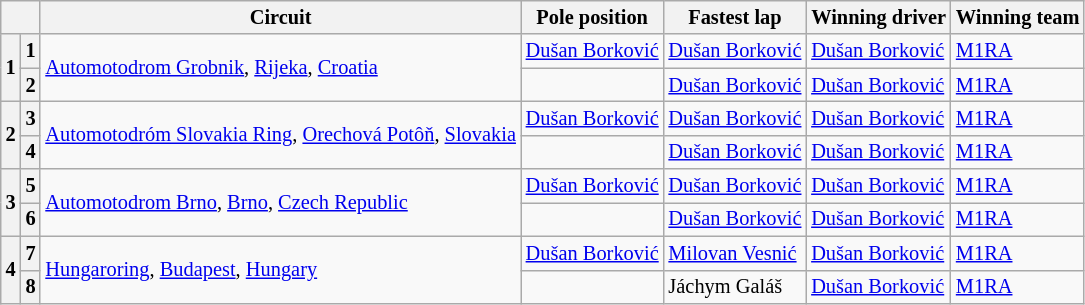<table class="wikitable" style="font-size: 85%;">
<tr>
<th colspan="2"></th>
<th>Circuit</th>
<th>Pole position</th>
<th>Fastest lap</th>
<th>Winning driver</th>
<th>Winning team</th>
</tr>
<tr>
<th rowspan="2">1</th>
<th>1</th>
<td rowspan="2"> <a href='#'>Automotodrom Grobnik</a>, <a href='#'>Rijeka</a>, <a href='#'>Croatia</a></td>
<td> <a href='#'>Dušan Borković</a></td>
<td> <a href='#'>Dušan Borković</a></td>
<td> <a href='#'>Dušan Borković</a></td>
<td> <a href='#'>M1RA</a></td>
</tr>
<tr>
<th>2</th>
<td></td>
<td> <a href='#'>Dušan Borković</a></td>
<td> <a href='#'>Dušan Borković</a></td>
<td> <a href='#'>M1RA</a></td>
</tr>
<tr>
<th rowspan="2">2</th>
<th>3</th>
<td rowspan="2"> <a href='#'>Automotodróm Slovakia Ring</a>, <a href='#'>Orechová Potôň</a>, <a href='#'>Slovakia</a></td>
<td> <a href='#'>Dušan Borković</a></td>
<td> <a href='#'>Dušan Borković</a></td>
<td> <a href='#'>Dušan Borković</a></td>
<td> <a href='#'>M1RA</a></td>
</tr>
<tr>
<th>4</th>
<td></td>
<td> <a href='#'>Dušan Borković</a></td>
<td> <a href='#'>Dušan Borković</a></td>
<td> <a href='#'>M1RA</a></td>
</tr>
<tr>
<th rowspan="2">3</th>
<th>5</th>
<td rowspan="2"> <a href='#'>Automotodrom Brno</a>, <a href='#'>Brno</a>, <a href='#'>Czech Republic</a></td>
<td> <a href='#'>Dušan Borković</a></td>
<td> <a href='#'>Dušan Borković</a></td>
<td> <a href='#'>Dušan Borković</a></td>
<td> <a href='#'>M1RA</a></td>
</tr>
<tr>
<th>6</th>
<td></td>
<td> <a href='#'>Dušan Borković</a></td>
<td> <a href='#'>Dušan Borković</a></td>
<td> <a href='#'>M1RA</a></td>
</tr>
<tr>
<th rowspan="2">4</th>
<th>7</th>
<td rowspan="2"> <a href='#'>Hungaroring</a>, <a href='#'>Budapest</a>, <a href='#'>Hungary</a></td>
<td> <a href='#'>Dušan Borković</a></td>
<td> <a href='#'>Milovan Vesnić</a></td>
<td> <a href='#'>Dušan Borković</a></td>
<td> <a href='#'>M1RA</a></td>
</tr>
<tr>
<th>8</th>
<td></td>
<td> Jáchym Galáš</td>
<td> <a href='#'>Dušan Borković</a></td>
<td> <a href='#'>M1RA</a></td>
</tr>
</table>
